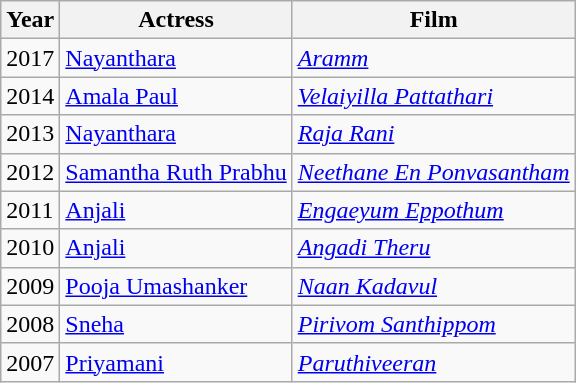<table class="wikitable sortable">
<tr>
<th>Year</th>
<th>Actress</th>
<th>Film</th>
</tr>
<tr>
<td>2017</td>
<td><a href='#'>Nayanthara</a></td>
<td><em><a href='#'>Aramm</a></em></td>
</tr>
<tr>
<td>2014</td>
<td><a href='#'>Amala Paul</a></td>
<td><em><a href='#'>Velaiyilla Pattathari</a></em></td>
</tr>
<tr>
<td>2013</td>
<td><a href='#'>Nayanthara</a></td>
<td><em><a href='#'>Raja Rani</a></em></td>
</tr>
<tr>
<td>2012</td>
<td><a href='#'>Samantha Ruth Prabhu</a></td>
<td><em><a href='#'>Neethane En Ponvasantham</a></em></td>
</tr>
<tr>
<td>2011</td>
<td><a href='#'>Anjali</a></td>
<td><em><a href='#'>Engaeyum Eppothum</a></em></td>
</tr>
<tr>
<td>2010</td>
<td><a href='#'>Anjali</a></td>
<td><em><a href='#'>Angadi Theru</a></em></td>
</tr>
<tr>
<td>2009</td>
<td><a href='#'>Pooja Umashanker</a></td>
<td><em><a href='#'>Naan Kadavul</a></em></td>
</tr>
<tr>
<td>2008</td>
<td><a href='#'>Sneha</a></td>
<td><em><a href='#'>Pirivom Santhippom</a></em></td>
</tr>
<tr>
<td>2007</td>
<td><a href='#'>Priyamani</a></td>
<td><em><a href='#'>Paruthiveeran</a></em></td>
</tr>
</table>
